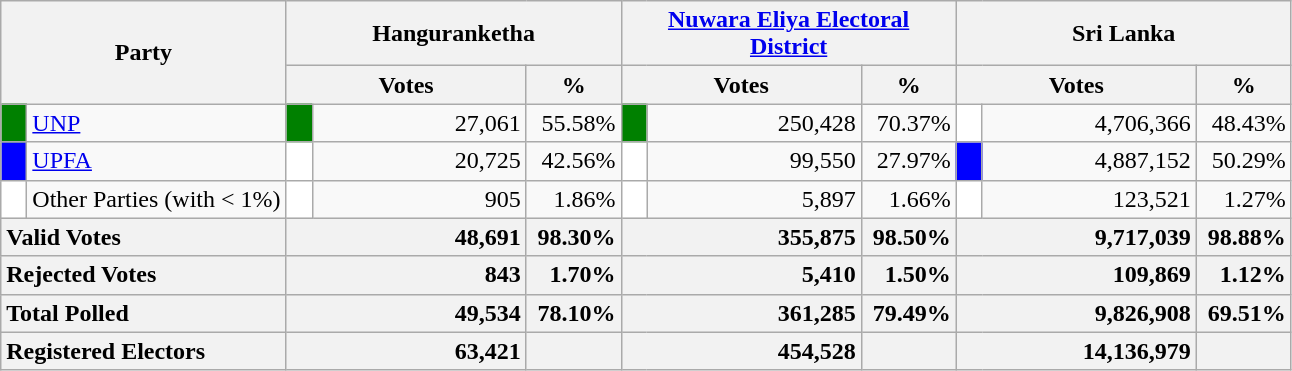<table class="wikitable">
<tr>
<th colspan="2" width="144px"rowspan="2">Party</th>
<th colspan="3" width="216px">Hanguranketha</th>
<th colspan="3" width="216px"><a href='#'>Nuwara Eliya Electoral District</a></th>
<th colspan="3" width="216px">Sri Lanka</th>
</tr>
<tr>
<th colspan="2" width="144px">Votes</th>
<th>%</th>
<th colspan="2" width="144px">Votes</th>
<th>%</th>
<th colspan="2" width="144px">Votes</th>
<th>%</th>
</tr>
<tr>
<td style="background-color:green;" width="10px"></td>
<td style="text-align:left;"><a href='#'>UNP</a></td>
<td style="background-color:green;" width="10px"></td>
<td style="text-align:right;">27,061</td>
<td style="text-align:right;">55.58%</td>
<td style="background-color:green;" width="10px"></td>
<td style="text-align:right;">250,428</td>
<td style="text-align:right;">70.37%</td>
<td style="background-color:white;" width="10px"></td>
<td style="text-align:right;">4,706,366</td>
<td style="text-align:right;">48.43%</td>
</tr>
<tr>
<td style="background-color:blue;" width="10px"></td>
<td style="text-align:left;"><a href='#'>UPFA</a></td>
<td style="background-color:white;" width="10px"></td>
<td style="text-align:right;">20,725</td>
<td style="text-align:right;">42.56%</td>
<td style="background-color:white;" width="10px"></td>
<td style="text-align:right;">99,550</td>
<td style="text-align:right;">27.97%</td>
<td style="background-color:blue;" width="10px"></td>
<td style="text-align:right;">4,887,152</td>
<td style="text-align:right;">50.29%</td>
</tr>
<tr>
<td style="background-color:white;" width="10px"></td>
<td style="text-align:left;">Other Parties (with < 1%)</td>
<td style="background-color:white;" width="10px"></td>
<td style="text-align:right;">905</td>
<td style="text-align:right;">1.86%</td>
<td style="background-color:white;" width="10px"></td>
<td style="text-align:right;">5,897</td>
<td style="text-align:right;">1.66%</td>
<td style="background-color:white;" width="10px"></td>
<td style="text-align:right;">123,521</td>
<td style="text-align:right;">1.27%</td>
</tr>
<tr>
<th colspan="2" width="144px"style="text-align:left;">Valid Votes</th>
<th style="text-align:right;"colspan="2" width="144px">48,691</th>
<th style="text-align:right;">98.30%</th>
<th style="text-align:right;"colspan="2" width="144px">355,875</th>
<th style="text-align:right;">98.50%</th>
<th style="text-align:right;"colspan="2" width="144px">9,717,039</th>
<th style="text-align:right;">98.88%</th>
</tr>
<tr>
<th colspan="2" width="144px"style="text-align:left;">Rejected Votes</th>
<th style="text-align:right;"colspan="2" width="144px">843</th>
<th style="text-align:right;">1.70%</th>
<th style="text-align:right;"colspan="2" width="144px">5,410</th>
<th style="text-align:right;">1.50%</th>
<th style="text-align:right;"colspan="2" width="144px">109,869</th>
<th style="text-align:right;">1.12%</th>
</tr>
<tr>
<th colspan="2" width="144px"style="text-align:left;">Total Polled</th>
<th style="text-align:right;"colspan="2" width="144px">49,534</th>
<th style="text-align:right;">78.10%</th>
<th style="text-align:right;"colspan="2" width="144px">361,285</th>
<th style="text-align:right;">79.49%</th>
<th style="text-align:right;"colspan="2" width="144px">9,826,908</th>
<th style="text-align:right;">69.51%</th>
</tr>
<tr>
<th colspan="2" width="144px"style="text-align:left;">Registered Electors</th>
<th style="text-align:right;"colspan="2" width="144px">63,421</th>
<th></th>
<th style="text-align:right;"colspan="2" width="144px">454,528</th>
<th></th>
<th style="text-align:right;"colspan="2" width="144px">14,136,979</th>
<th></th>
</tr>
</table>
